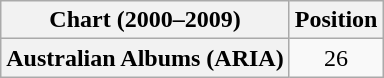<table class="wikitable plainrowheaders">
<tr>
<th scope="col">Chart (2000–2009)</th>
<th scope="col">Position</th>
</tr>
<tr>
<th scope="row">Australian Albums (ARIA)</th>
<td align="center">26</td>
</tr>
</table>
